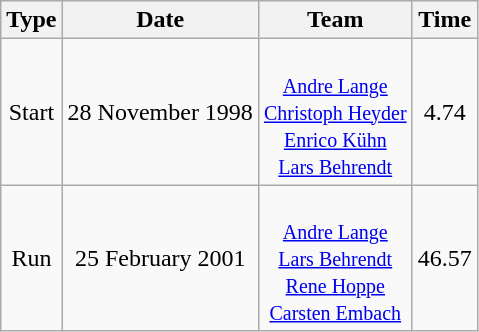<table class="wikitable" style="text-align:center">
<tr>
<th>Type</th>
<th>Date</th>
<th>Team</th>
<th>Time</th>
</tr>
<tr>
<td>Start</td>
<td>28 November 1998</td>
<td><small><br> <a href='#'>Andre Lange</a><br> <a href='#'>Christoph Heyder</a><br><a href='#'>Enrico Kühn</a><br> <a href='#'>Lars Behrendt</a></small></td>
<td>4.74</td>
</tr>
<tr>
<td>Run</td>
<td>25 February 2001</td>
<td><small><br> <a href='#'>Andre Lange</a><br> <a href='#'>Lars Behrendt</a><br><a href='#'>Rene Hoppe</a><br> <a href='#'>Carsten Embach</a></small></td>
<td>46.57</td>
</tr>
</table>
